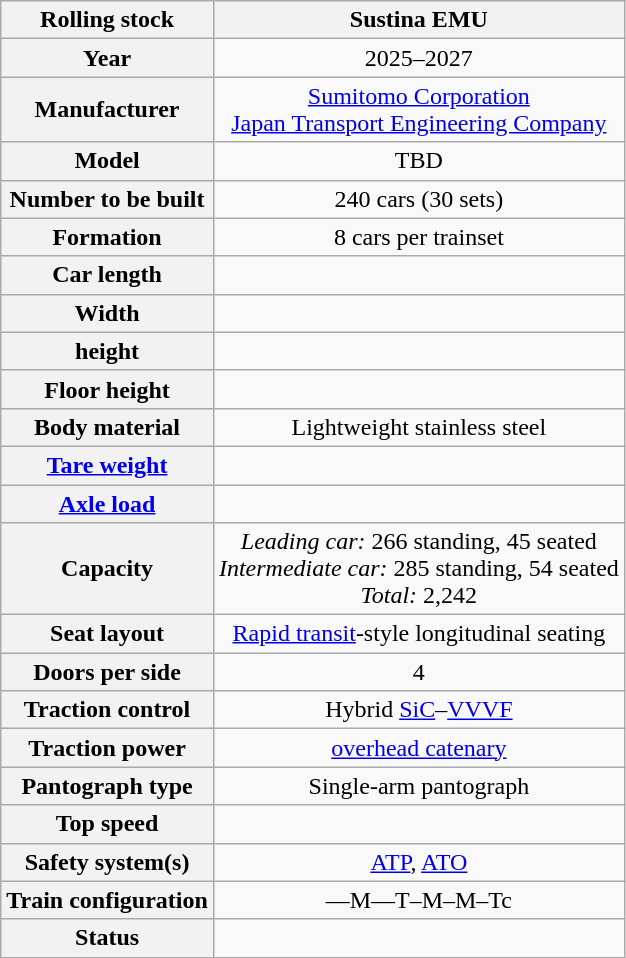<table class="wikitable" style="text-align:center;">
<tr>
<th>Rolling stock</th>
<th>Sustina EMU</th>
</tr>
<tr>
<th>Year</th>
<td>2025–2027</td>
</tr>
<tr>
<th>Manufacturer</th>
<td><a href='#'>Sumitomo Corporation</a><br><a href='#'>Japan Transport Engineering Company</a></td>
</tr>
<tr>
<th>Model</th>
<td>TBD</td>
</tr>
<tr>
<th>Number to be built</th>
<td>240 cars (30 sets)</td>
</tr>
<tr>
<th>Formation</th>
<td>8 cars per trainset</td>
</tr>
<tr>
<th>Car length</th>
<td></td>
</tr>
<tr>
<th>Width</th>
<td></td>
</tr>
<tr>
<th> height</th>
<td></td>
</tr>
<tr>
<th>Floor height</th>
<td></td>
</tr>
<tr>
<th>Body material</th>
<td>Lightweight stainless steel</td>
</tr>
<tr>
<th><a href='#'>Tare weight</a></th>
<td></td>
</tr>
<tr>
<th><a href='#'>Axle load</a></th>
<td></td>
</tr>
<tr>
<th>Capacity</th>
<td><em>Leading car:</em> 266 standing, 45 seated<br><em>Intermediate car:</em> 285 standing, 54 seated<br><em>Total:</em> 2,242</td>
</tr>
<tr>
<th>Seat layout</th>
<td><a href='#'>Rapid transit</a>-style longitudinal seating</td>
</tr>
<tr>
<th>Doors per side</th>
<td>4</td>
</tr>
<tr>
<th>Traction control</th>
<td>Hybrid <a href='#'>SiC</a>–<a href='#'>VVVF</a></td>
</tr>
<tr>
<th>Traction power</th>
<td colspan="2"> <a href='#'>overhead catenary</a></td>
</tr>
<tr>
<th>Pantograph type</th>
<td>Single-arm pantograph</td>
</tr>
<tr>
<th>Top speed</th>
<td></td>
</tr>
<tr>
<th>Safety system(s)</th>
<td><a href='#'>ATP</a>, <a href='#'>ATO</a></td>
</tr>
<tr>
<th>Train configuration</th>
<td>––M––T–M–M–Tc</td>
</tr>
<tr>
<th>Status</th>
<td></td>
</tr>
</table>
